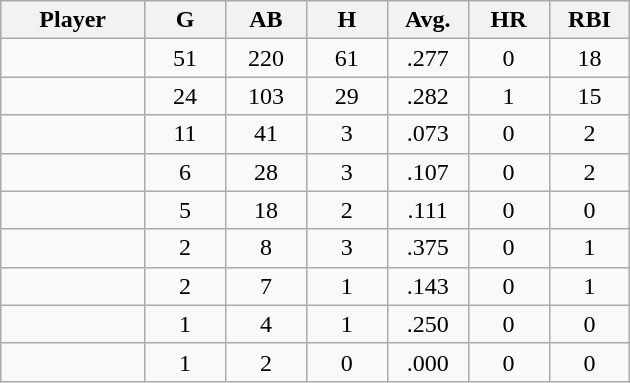<table class="wikitable sortable">
<tr>
<th bgcolor="#DDDDFF" width="16%">Player</th>
<th bgcolor="#DDDDFF" width="9%">G</th>
<th bgcolor="#DDDDFF" width="9%">AB</th>
<th bgcolor="#DDDDFF" width="9%">H</th>
<th bgcolor="#DDDDFF" width="9%">Avg.</th>
<th bgcolor="#DDDDFF" width="9%">HR</th>
<th bgcolor="#DDDDFF" width="9%">RBI</th>
</tr>
<tr align="center">
<td></td>
<td>51</td>
<td>220</td>
<td>61</td>
<td>.277</td>
<td>0</td>
<td>18</td>
</tr>
<tr align="center">
<td></td>
<td>24</td>
<td>103</td>
<td>29</td>
<td>.282</td>
<td>1</td>
<td>15</td>
</tr>
<tr align="center">
<td></td>
<td>11</td>
<td>41</td>
<td>3</td>
<td>.073</td>
<td>0</td>
<td>2</td>
</tr>
<tr align="center">
<td></td>
<td>6</td>
<td>28</td>
<td>3</td>
<td>.107</td>
<td>0</td>
<td>2</td>
</tr>
<tr align="center">
<td></td>
<td>5</td>
<td>18</td>
<td>2</td>
<td>.111</td>
<td>0</td>
<td>0</td>
</tr>
<tr align="center">
<td></td>
<td>2</td>
<td>8</td>
<td>3</td>
<td>.375</td>
<td>0</td>
<td>1</td>
</tr>
<tr align="center">
<td></td>
<td>2</td>
<td>7</td>
<td>1</td>
<td>.143</td>
<td>0</td>
<td>1</td>
</tr>
<tr align="center">
<td></td>
<td>1</td>
<td>4</td>
<td>1</td>
<td>.250</td>
<td>0</td>
<td>0</td>
</tr>
<tr align="center">
<td></td>
<td>1</td>
<td>2</td>
<td>0</td>
<td>.000</td>
<td>0</td>
<td>0</td>
</tr>
</table>
